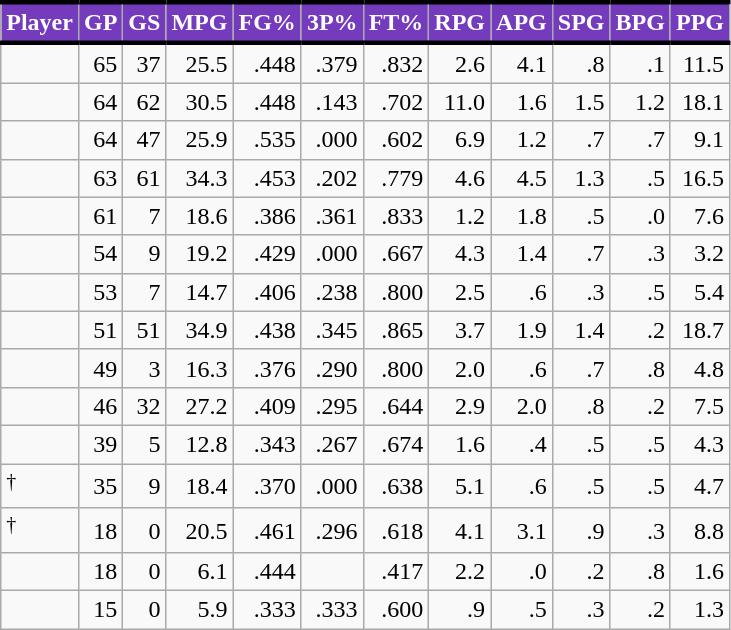<table class="wikitable sortable" style="text-align:right;">
<tr>
<th style="background:#753BBD; color:#FFFFFF; border-top:#010101 3px solid; border-bottom:#010101 3px solid;">Player</th>
<th style="background:#753BBD; color:#FFFFFF; border-top:#010101 3px solid; border-bottom:#010101 3px solid;">GP</th>
<th style="background:#753BBD; color:#FFFFFF; border-top:#010101 3px solid; border-bottom:#010101 3px solid;">GS</th>
<th style="background:#753BBD; color:#FFFFFF; border-top:#010101 3px solid; border-bottom:#010101 3px solid;">MPG</th>
<th style="background:#753BBD; color:#FFFFFF; border-top:#010101 3px solid; border-bottom:#010101 3px solid;">FG%</th>
<th style="background:#753BBD; color:#FFFFFF; border-top:#010101 3px solid; border-bottom:#010101 3px solid;">3P%</th>
<th style="background:#753BBD; color:#FFFFFF; border-top:#010101 3px solid; border-bottom:#010101 3px solid;">FT%</th>
<th style="background:#753BBD; color:#FFFFFF; border-top:#010101 3px solid; border-bottom:#010101 3px solid;">RPG</th>
<th style="background:#753BBD; color:#FFFFFF; border-top:#010101 3px solid; border-bottom:#010101 3px solid;">APG</th>
<th style="background:#753BBD; color:#FFFFFF; border-top:#010101 3px solid; border-bottom:#010101 3px solid;">SPG</th>
<th style="background:#753BBD; color:#FFFFFF; border-top:#010101 3px solid; border-bottom:#010101 3px solid;">BPG</th>
<th style="background:#753BBD; color:#FFFFFF; border-top:#010101 3px solid; border-bottom:#010101 3px solid;">PPG</th>
</tr>
<tr>
<td style="text-align:left;"></td>
<td>65</td>
<td>37</td>
<td>25.5</td>
<td>.448</td>
<td>.379</td>
<td>.832</td>
<td>2.6</td>
<td>4.1</td>
<td>.8</td>
<td>.1</td>
<td>11.5</td>
</tr>
<tr>
<td style="text-align:left;"></td>
<td>64</td>
<td>62</td>
<td>30.5</td>
<td>.448</td>
<td>.143</td>
<td>.702</td>
<td>11.0</td>
<td>1.6</td>
<td>1.5</td>
<td>1.2</td>
<td>18.1</td>
</tr>
<tr>
<td style="text-align:left;"></td>
<td>64</td>
<td>47</td>
<td>25.9</td>
<td>.535</td>
<td>.000</td>
<td>.602</td>
<td>6.9</td>
<td>1.2</td>
<td>.7</td>
<td>.7</td>
<td>9.1</td>
</tr>
<tr>
<td style="text-align:left;"></td>
<td>63</td>
<td>61</td>
<td>34.3</td>
<td>.453</td>
<td>.202</td>
<td>.779</td>
<td>4.6</td>
<td>4.5</td>
<td>1.3</td>
<td>.5</td>
<td>16.5</td>
</tr>
<tr>
<td style="text-align:left;"></td>
<td>61</td>
<td>7</td>
<td>18.6</td>
<td>.386</td>
<td>.361</td>
<td>.833</td>
<td>1.2</td>
<td>1.8</td>
<td>.5</td>
<td>.0</td>
<td>7.6</td>
</tr>
<tr>
<td style="text-align:left;"></td>
<td>54</td>
<td>9</td>
<td>19.2</td>
<td>.429</td>
<td>.000</td>
<td>.667</td>
<td>4.3</td>
<td>1.4</td>
<td>.7</td>
<td>.3</td>
<td>3.2</td>
</tr>
<tr>
<td style="text-align:left;"></td>
<td>53</td>
<td>7</td>
<td>14.7</td>
<td>.406</td>
<td>.238</td>
<td>.800</td>
<td>2.5</td>
<td>.6</td>
<td>.3</td>
<td>.5</td>
<td>5.4</td>
</tr>
<tr>
<td style="text-align:left;"></td>
<td>51</td>
<td>51</td>
<td>34.9</td>
<td>.438</td>
<td>.345</td>
<td>.865</td>
<td>3.7</td>
<td>1.9</td>
<td>1.4</td>
<td>.2</td>
<td>18.7</td>
</tr>
<tr>
<td style="text-align:left;"></td>
<td>49</td>
<td>3</td>
<td>16.3</td>
<td>.376</td>
<td>.290</td>
<td>.800</td>
<td>2.0</td>
<td>.6</td>
<td>.7</td>
<td>.8</td>
<td>4.8</td>
</tr>
<tr>
<td style="text-align:left;"></td>
<td>46</td>
<td>32</td>
<td>27.2</td>
<td>.409</td>
<td>.295</td>
<td>.644</td>
<td>2.9</td>
<td>2.0</td>
<td>.8</td>
<td>.2</td>
<td>7.5</td>
</tr>
<tr>
<td style="text-align:left;"></td>
<td>39</td>
<td>5</td>
<td>12.8</td>
<td>.343</td>
<td>.267</td>
<td>.674</td>
<td>1.6</td>
<td>.4</td>
<td>.5</td>
<td>.5</td>
<td>4.3</td>
</tr>
<tr>
<td style="text-align:left;"><sup>†</sup></td>
<td>35</td>
<td>9</td>
<td>18.4</td>
<td>.370</td>
<td>.000</td>
<td>.638</td>
<td>5.1</td>
<td>.6</td>
<td>.5</td>
<td>.5</td>
<td>4.7</td>
</tr>
<tr>
<td style="text-align:left;"><sup>†</sup></td>
<td>18</td>
<td>0</td>
<td>20.5</td>
<td>.461</td>
<td>.296</td>
<td>.618</td>
<td>4.1</td>
<td>3.1</td>
<td>.9</td>
<td>.3</td>
<td>8.8</td>
</tr>
<tr>
<td style="text-align:left;"></td>
<td>18</td>
<td>0</td>
<td>6.1</td>
<td>.444</td>
<td></td>
<td>.417</td>
<td>2.2</td>
<td>.0</td>
<td>.2</td>
<td>.8</td>
<td>1.6</td>
</tr>
<tr>
<td style="text-align:left;"></td>
<td>15</td>
<td>0</td>
<td>5.9</td>
<td>.333</td>
<td>.333</td>
<td>.600</td>
<td>.9</td>
<td>.5</td>
<td>.3</td>
<td>.2</td>
<td>1.3</td>
</tr>
</table>
